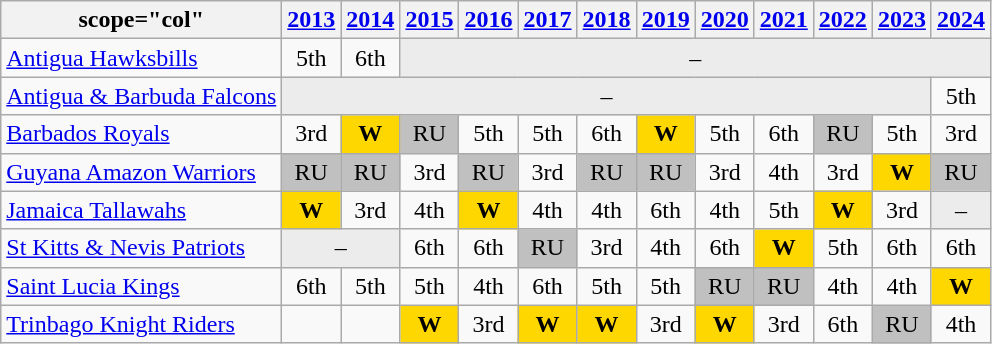<table class="wikitable" style="text-align:center">
<tr>
<th>scope="col" </th>
<th><a href='#'>2013</a></th>
<th><a href='#'>2014</a></th>
<th><a href='#'>2015</a></th>
<th><a href='#'>2016</a></th>
<th><a href='#'>2017</a></th>
<th><a href='#'>2018</a></th>
<th><a href='#'>2019</a></th>
<th><a href='#'>2020</a></th>
<th><a href='#'>2021</a></th>
<th><a href='#'>2022</a></th>
<th><a href='#'>2023</a></th>
<th><a href='#'>2024</a></th>
</tr>
<tr>
<td style="text-align:left;"><a href='#'>Antigua Hawksbills</a></td>
<td>5th</td>
<td>6th</td>
<td colspan="10" style="background: #ececec">–</td>
</tr>
<tr>
<td style="text-align:left;"><a href='#'>Antigua & Barbuda Falcons</a></td>
<td colspan="11" style="background: #ececec">–</td>
<td>5th</td>
</tr>
<tr>
<td style="text-align:left;"><a href='#'>Barbados Royals</a></td>
<td>3rd</td>
<td style="background:gold;"><strong>W</strong></td>
<td style="background:silver;">RU</td>
<td>5th</td>
<td>5th</td>
<td>6th</td>
<td style="background:gold;"><strong>W</strong></td>
<td>5th</td>
<td>6th</td>
<td style="background:silver;">RU</td>
<td>5th</td>
<td>3rd</td>
</tr>
<tr>
<td style="text-align:left;"><a href='#'>Guyana Amazon Warriors</a></td>
<td style="background:silver;">RU</td>
<td style="background:silver;">RU</td>
<td>3rd</td>
<td style="background:silver;">RU</td>
<td>3rd</td>
<td style="background:silver;">RU</td>
<td style="background:silver;">RU</td>
<td>3rd</td>
<td>4th</td>
<td>3rd</td>
<td style="background:gold;"><strong>W</strong></td>
<td style="background:silver;">RU</td>
</tr>
<tr>
<td style="text-align:left;"><a href='#'>Jamaica Tallawahs</a></td>
<td style="background:gold;"><strong>W</strong></td>
<td>3rd</td>
<td>4th</td>
<td style="background:gold;"><strong>W</strong></td>
<td>4th</td>
<td>4th</td>
<td>6th</td>
<td>4th</td>
<td>5th</td>
<td style="background:gold;"><strong>W</strong></td>
<td>3rd</td>
<td style="background: #ececec">–</td>
</tr>
<tr>
<td style="text-align:left;"><a href='#'>St Kitts & Nevis Patriots</a></td>
<td colspan="2" style="background: #ececec">–</td>
<td>6th</td>
<td>6th</td>
<td style="background:silver;">RU</td>
<td>3rd</td>
<td>4th</td>
<td>6th</td>
<td style="background:gold;"><strong>W</strong></td>
<td>5th</td>
<td>6th</td>
<td>6th</td>
</tr>
<tr>
<td style="text-align:left;"><a href='#'>Saint Lucia Kings</a></td>
<td>6th</td>
<td>5th</td>
<td>5th</td>
<td>4th</td>
<td>6th</td>
<td>5th</td>
<td>5th</td>
<td style="background:silver;">RU</td>
<td style="background:silver;">RU</td>
<td>4th</td>
<td>4th</td>
<td style="background:gold;"><strong>W</strong></td>
</tr>
<tr>
<td style="text-align:left;"><a href='#'>Trinbago Knight Riders</a></td>
<td></td>
<td></td>
<td style="background:gold;"><strong>W</strong></td>
<td>3rd</td>
<td style="background:gold;"><strong>W</strong></td>
<td style="background:gold;"><strong>W</strong></td>
<td>3rd</td>
<td style="background:gold;"><strong>W</strong></td>
<td>3rd</td>
<td>6th</td>
<td style="background:silver;">RU</td>
<td>4th</td>
</tr>
</table>
